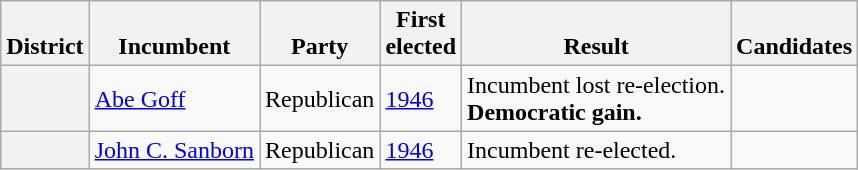<table class=wikitable>
<tr valign=bottom>
<th>District</th>
<th>Incumbent</th>
<th>Party</th>
<th>First<br>elected</th>
<th>Result</th>
<th>Candidates</th>
</tr>
<tr>
<th></th>
<td><a href='#'>Abe Goff</a></td>
<td>Republican</td>
<td><a href='#'>1946</a></td>
<td>Incumbent lost re-election.<br><strong>Democratic gain.</strong></td>
<td nowrap></td>
</tr>
<tr>
<th></th>
<td><a href='#'>John C. Sanborn</a></td>
<td>Republican</td>
<td><a href='#'>1946</a></td>
<td>Incumbent re-elected.</td>
<td nowrap></td>
</tr>
</table>
